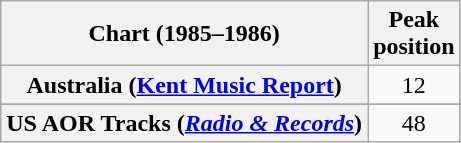<table class="wikitable sortable plainrowheaders" style="text-align:center">
<tr>
<th scope="col">Chart (1985–1986)</th>
<th scope="col">Peak<br>position</th>
</tr>
<tr>
<th scope="row">Australia (<a href='#'>Kent Music Report</a>)</th>
<td style="text-align:center;">12</td>
</tr>
<tr>
</tr>
<tr>
</tr>
<tr>
</tr>
<tr>
</tr>
<tr>
</tr>
<tr>
<th scope="row">US AOR Tracks (<em><a href='#'>Radio & Records</a></em>)</th>
<td>48</td>
</tr>
</table>
